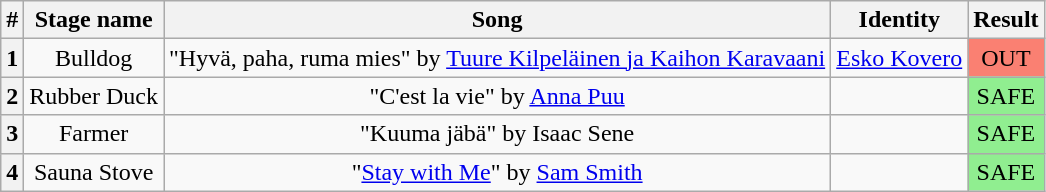<table class="wikitable plainrowheaders" style="text-align: center;">
<tr>
<th>#</th>
<th>Stage name</th>
<th>Song</th>
<th>Identity</th>
<th>Result</th>
</tr>
<tr>
<th>1</th>
<td>Bulldog</td>
<td>"Hyvä, paha, ruma mies" by <a href='#'>Tuure Kilpeläinen ja Kaihon Karavaani</a></td>
<td><a href='#'>Esko Kovero</a></td>
<td bgcolor="salmon">OUT</td>
</tr>
<tr>
<th>2</th>
<td>Rubber Duck</td>
<td>"C'est la vie" by <a href='#'>Anna Puu</a></td>
<td></td>
<td bgcolor="lightgreen">SAFE</td>
</tr>
<tr>
<th>3</th>
<td>Farmer</td>
<td>"Kuuma jäbä" by Isaac Sene</td>
<td></td>
<td bgcolor="lightgreen">SAFE</td>
</tr>
<tr>
<th>4</th>
<td>Sauna Stove</td>
<td>"<a href='#'>Stay with Me</a>" by <a href='#'>Sam Smith</a></td>
<td></td>
<td bgcolor="lightgreen">SAFE</td>
</tr>
</table>
